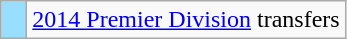<table class="wikitable">
<tr>
<td width=10px bgcolor=#97DEFF></td>
<td><a href='#'>2014 Premier Division</a> transfers</td>
</tr>
</table>
